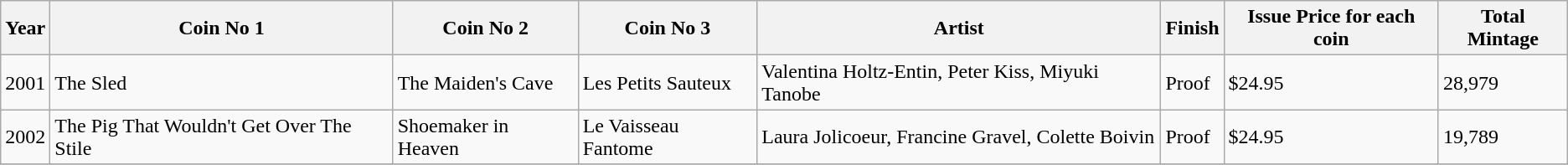<table class="wikitable">
<tr>
<th>Year</th>
<th>Coin No 1</th>
<th>Coin No 2</th>
<th>Coin No 3</th>
<th>Artist</th>
<th>Finish</th>
<th>Issue Price for each coin</th>
<th>Total Mintage</th>
</tr>
<tr>
<td>2001</td>
<td>The Sled</td>
<td>The Maiden's Cave</td>
<td>Les Petits Sauteux</td>
<td>Valentina Holtz-Entin, Peter Kiss, Miyuki Tanobe</td>
<td>Proof</td>
<td>$24.95</td>
<td>28,979</td>
</tr>
<tr>
<td>2002</td>
<td>The Pig That Wouldn't Get Over The Stile</td>
<td>Shoemaker in Heaven</td>
<td>Le Vaisseau Fantome</td>
<td>Laura Jolicoeur, Francine Gravel, Colette Boivin</td>
<td>Proof</td>
<td>$24.95</td>
<td>19,789</td>
</tr>
<tr>
</tr>
</table>
